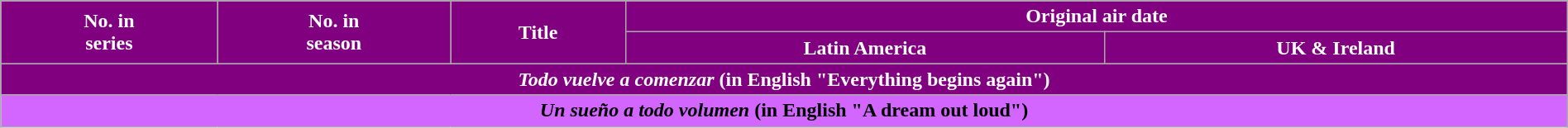<table class="wikitable plainrowheaders" style="width:100%; margin:auto; background:#FFFFF;">
<tr>
<th scope="col" style="background:#800080; color:#FFF;" rowspan=2>No. in<br>series</th>
<th scope="col" style="background:#800080; color:#FFF;" rowspan=2>No. in<br>season</th>
<th scope="col" style="background:#800080; color:#FFF;" rowspan=2>Title</th>
<th scope="col" style="background:#800080; color:#FFF;" colspan=2>Original air date</th>
</tr>
<tr>
<th scope="col" style="background:#800080; color:#FFF;">Latin America</th>
<th scope="col" style="background:#800080; color:#FFF;">UK & Ireland</th>
</tr>
<tr>
<th colspan="5;" style="background-color: #800080; color:#FFF;"><strong><em>Todo vuelve a comenzar</em></strong> (in English "<strong>Everything begins again</strong>")<br>






































</th>
</tr>
<tr>
<th colspan="5;" style="background-color: #D266FF; color:#000;"><strong><em>Un sueño a todo volumen</em></strong> (in English "<strong>A dream out loud</strong>")<br>






































</th>
</tr>
</table>
